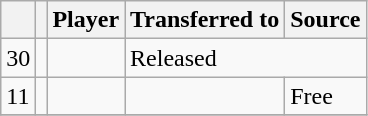<table class="wikitable plainrowheaders sortable">
<tr>
<th></th>
<th></th>
<th scope=col>Player</th>
<th>Transferred to</th>
<th scope=col>Source</th>
</tr>
<tr>
<td>30</td>
<td></td>
<td></td>
<td colspan=2>Released</td>
</tr>
<tr>
<td>11</td>
<td></td>
<td></td>
<td></td>
<td>Free </td>
</tr>
<tr>
</tr>
</table>
